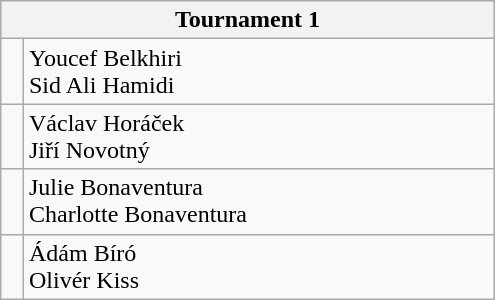<table class="wikitable" style="width:330px;">
<tr>
<th colspan="2">Tournament 1</th>
</tr>
<tr>
<td></td>
<td>Youcef Belkhiri<br>Sid Ali Hamidi</td>
</tr>
<tr>
<td></td>
<td>Václav Horáček<br>Jiří Novotný</td>
</tr>
<tr>
<td></td>
<td>Julie Bonaventura<br>Charlotte Bonaventura</td>
</tr>
<tr>
<td></td>
<td>Ádám Bíró<br>Olivér Kiss</td>
</tr>
</table>
